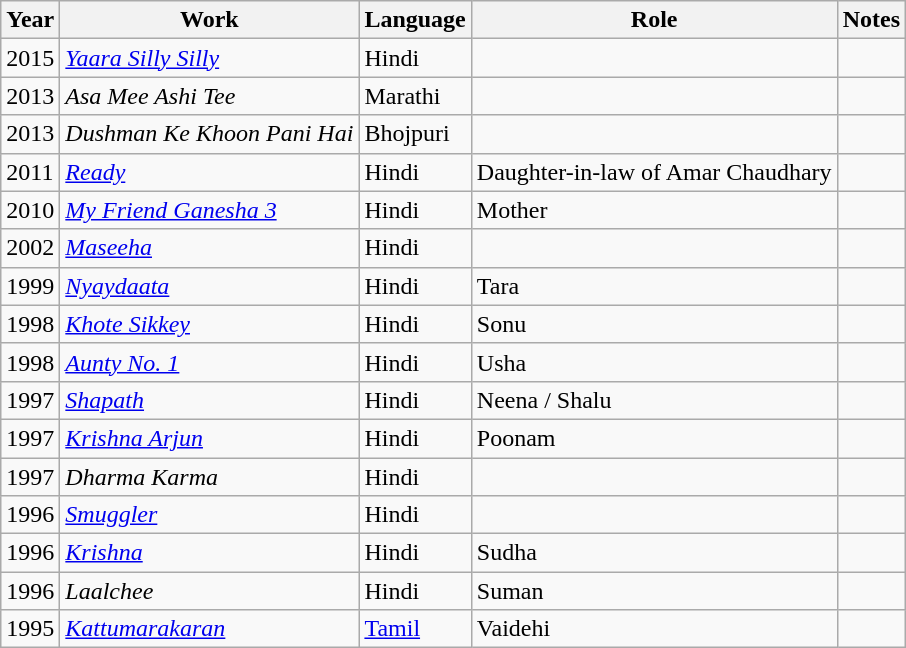<table class="wikitable">
<tr>
<th style="background:;">Year</th>
<th style="background:;">Work</th>
<th style="background:;">Language</th>
<th style="background:;">Role</th>
<th style="background:;">Notes</th>
</tr>
<tr>
<td>2015</td>
<td><em><a href='#'>Yaara Silly Silly</a></em></td>
<td>Hindi</td>
<td></td>
<td></td>
</tr>
<tr>
<td>2013</td>
<td><em>Asa Mee Ashi Tee</em></td>
<td>Marathi</td>
<td></td>
<td></td>
</tr>
<tr>
<td>2013</td>
<td><em>Dushman Ke Khoon Pani Hai</em></td>
<td>Bhojpuri</td>
<td></td>
<td></td>
</tr>
<tr>
<td>2011</td>
<td><em><a href='#'>Ready</a></em></td>
<td>Hindi</td>
<td>Daughter-in-law of Amar Chaudhary</td>
<td></td>
</tr>
<tr>
<td>2010</td>
<td><em><a href='#'>My Friend Ganesha 3</a></em></td>
<td>Hindi</td>
<td>Mother</td>
<td></td>
</tr>
<tr>
<td>2002</td>
<td><em><a href='#'>Maseeha</a></em></td>
<td>Hindi</td>
<td></td>
<td></td>
</tr>
<tr>
<td>1999</td>
<td><em><a href='#'>Nyaydaata</a></em></td>
<td>Hindi</td>
<td>Tara</td>
<td></td>
</tr>
<tr>
<td>1998</td>
<td><em><a href='#'>Khote Sikkey</a></em></td>
<td>Hindi</td>
<td>Sonu</td>
<td></td>
</tr>
<tr>
<td>1998</td>
<td><em><a href='#'>Aunty No. 1</a></em></td>
<td>Hindi</td>
<td>Usha</td>
<td></td>
</tr>
<tr>
<td>1997</td>
<td><em><a href='#'>Shapath</a></em></td>
<td>Hindi</td>
<td>Neena / Shalu</td>
<td></td>
</tr>
<tr>
<td>1997</td>
<td><em><a href='#'>Krishna Arjun</a></em></td>
<td>Hindi</td>
<td>Poonam</td>
<td></td>
</tr>
<tr>
<td>1997</td>
<td><em>Dharma Karma</em></td>
<td>Hindi</td>
<td></td>
<td></td>
</tr>
<tr>
<td>1996</td>
<td><em><a href='#'>Smuggler</a></em></td>
<td>Hindi</td>
<td></td>
<td></td>
</tr>
<tr>
<td>1996</td>
<td><em><a href='#'>Krishna</a></em></td>
<td>Hindi</td>
<td>Sudha</td>
<td></td>
</tr>
<tr>
<td>1996</td>
<td><em>Laalchee</em></td>
<td>Hindi</td>
<td>Suman</td>
<td></td>
</tr>
<tr>
<td>1995</td>
<td><em><a href='#'>Kattumarakaran</a></em></td>
<td><a href='#'>Tamil</a></td>
<td>Vaidehi</td>
<td></td>
</tr>
</table>
